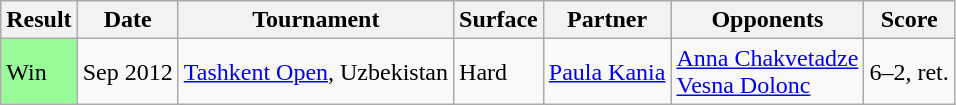<table class=wikitable>
<tr>
<th>Result</th>
<th>Date</th>
<th>Tournament</th>
<th>Surface</th>
<th>Partner</th>
<th>Opponents</th>
<th class="unsortable">Score</th>
</tr>
<tr>
<td bgcolor="98FB98">Win</td>
<td>Sep 2012</td>
<td><a href='#'>Tashkent Open</a>, Uzbekistan</td>
<td>Hard</td>
<td> <a href='#'>Paula Kania</a></td>
<td> <a href='#'>Anna Chakvetadze</a> <br>  <a href='#'>Vesna Dolonc</a></td>
<td>6–2, ret.</td>
</tr>
</table>
